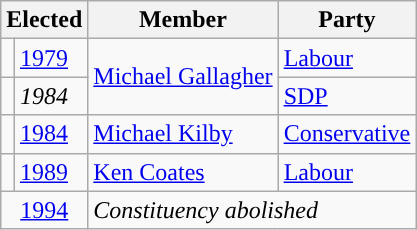<table class="wikitable">
<tr>
<th colspan = "2">Elected</th>
<th>Member</th>
<th>Party</th>
</tr>
<tr>
<td style="background-color: "></td>
<td><a href='#'>1979</a></td>
<td rowspan=2><a href='#'>Michael Gallagher</a></td>
<td><a href='#'>Labour</a></td>
</tr>
<tr>
<td style="background-color: "></td>
<td><em>1984</em></td>
<td><a href='#'>SDP</a></td>
</tr>
<tr>
<td style="background-color: "></td>
<td><a href='#'>1984</a></td>
<td><a href='#'>Michael Kilby</a></td>
<td><a href='#'>Conservative</a></td>
</tr>
<tr>
<td style="background-color: "></td>
<td><a href='#'>1989</a></td>
<td><a href='#'>Ken Coates</a></td>
<td><a href='#'>Labour</a></td>
</tr>
<tr>
<td colspan="2" align="center"><a href='#'>1994</a></td>
<td colspan="2"><em>Constituency abolished</em></td>
</tr>
</table>
